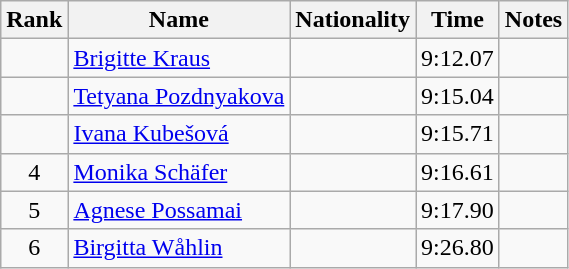<table class="wikitable sortable" style="text-align:center">
<tr>
<th>Rank</th>
<th>Name</th>
<th>Nationality</th>
<th>Time</th>
<th>Notes</th>
</tr>
<tr>
<td></td>
<td align="left"><a href='#'>Brigitte Kraus</a></td>
<td align=left></td>
<td>9:12.07</td>
<td></td>
</tr>
<tr>
<td></td>
<td align="left"><a href='#'>Tetyana Pozdnyakova</a></td>
<td align=left></td>
<td>9:15.04</td>
<td></td>
</tr>
<tr>
<td></td>
<td align="left"><a href='#'>Ivana Kubešová</a></td>
<td align=left></td>
<td>9:15.71</td>
<td></td>
</tr>
<tr>
<td>4</td>
<td align="left"><a href='#'>Monika Schäfer</a></td>
<td align=left></td>
<td>9:16.61</td>
<td></td>
</tr>
<tr>
<td>5</td>
<td align="left"><a href='#'>Agnese Possamai</a></td>
<td align=left></td>
<td>9:17.90</td>
<td></td>
</tr>
<tr>
<td>6</td>
<td align="left"><a href='#'>Birgitta Wåhlin</a></td>
<td align=left></td>
<td>9:26.80</td>
<td></td>
</tr>
</table>
